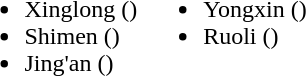<table>
<tr>
<td valign="top"><br><ul><li>Xinglong ()</li><li>Shimen ()</li><li>Jing'an ()</li></ul></td>
<td valign="top"><br><ul><li>Yongxin ()</li><li>Ruoli ()</li></ul></td>
</tr>
</table>
